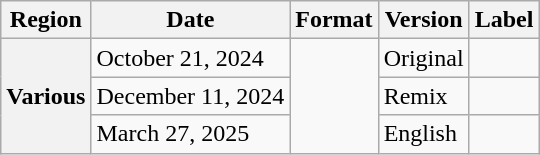<table class="wikitable plainrowheaders">
<tr>
<th scope="col">Region</th>
<th scope="col">Date</th>
<th scope="col">Format</th>
<th scope="col">Version</th>
<th scope="col">Label</th>
</tr>
<tr>
<th rowspan="3" scope="row">Various</th>
<td>October 21, 2024</td>
<td rowspan="3"></td>
<td>Original</td>
<td></td>
</tr>
<tr>
<td>December 11, 2024</td>
<td>Remix</td>
<td></td>
</tr>
<tr>
<td>March 27, 2025</td>
<td>English</td>
<td></td>
</tr>
</table>
